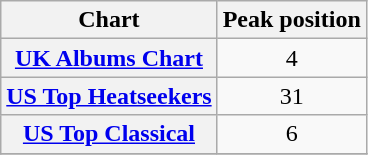<table class="wikitable sortable plainrowheaders">
<tr>
<th scope="col">Chart</th>
<th scope="col">Peak position</th>
</tr>
<tr>
<th scope="row" align="left"><a href='#'>UK Albums Chart</a></th>
<td align="center">4</td>
</tr>
<tr>
<th scope="row" align="left"><a href='#'>US Top Heatseekers</a></th>
<td align="center">31</td>
</tr>
<tr>
<th scope="row" align="left"><a href='#'>US Top Classical</a></th>
<td align="center">6</td>
</tr>
<tr>
</tr>
</table>
